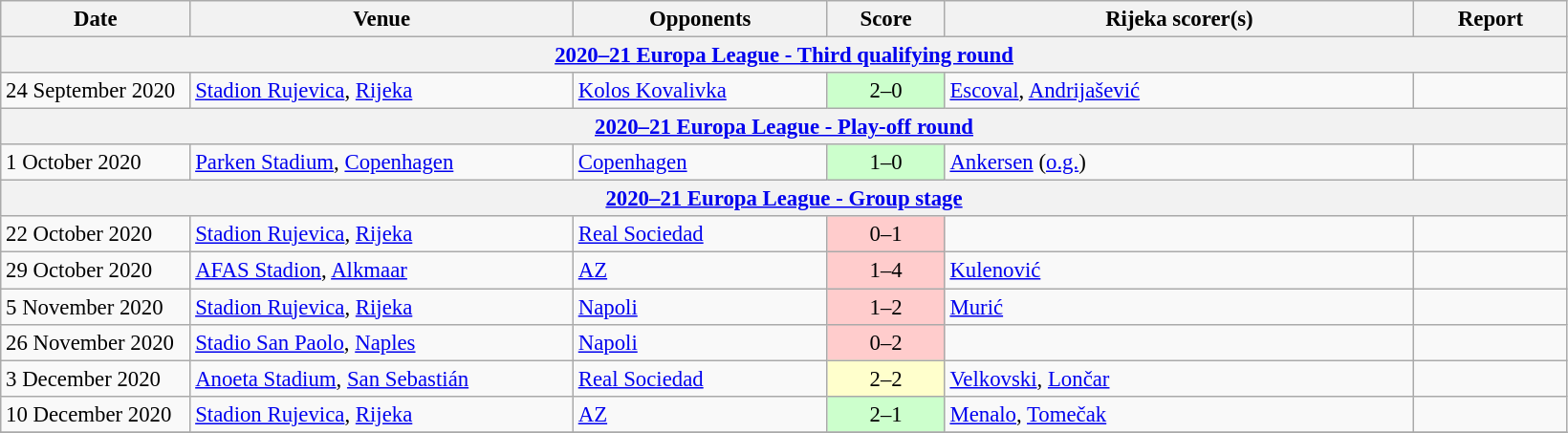<table class="wikitable" style="font-size:95%;">
<tr>
<th width=125>Date</th>
<th width=260>Venue</th>
<th width=170>Opponents</th>
<th width= 75>Score</th>
<th width=320>Rijeka scorer(s)</th>
<th width=100>Report</th>
</tr>
<tr>
<th colspan=7><a href='#'>2020–21 Europa League - Third qualifying round</a></th>
</tr>
<tr>
<td>24 September 2020</td>
<td><a href='#'>Stadion Rujevica</a>, <a href='#'>Rijeka</a></td>
<td> <a href='#'>Kolos Kovalivka</a></td>
<td align=center bgcolor=#CCFFCC>2–0 </td>
<td><a href='#'>Escoval</a>, <a href='#'>Andrijašević</a></td>
<td></td>
</tr>
<tr>
<th colspan=7><a href='#'>2020–21 Europa League - Play-off round</a></th>
</tr>
<tr>
<td>1 October 2020</td>
<td><a href='#'>Parken Stadium</a>, <a href='#'>Copenhagen</a></td>
<td> <a href='#'>Copenhagen</a></td>
<td align=center bgcolor=#CCFFCC>1–0</td>
<td><a href='#'>Ankersen</a> (<a href='#'>o.g.</a>)</td>
<td></td>
</tr>
<tr>
<th colspan=7><a href='#'>2020–21 Europa League - Group stage</a></th>
</tr>
<tr>
<td>22 October 2020</td>
<td><a href='#'>Stadion Rujevica</a>, <a href='#'>Rijeka</a></td>
<td> <a href='#'>Real Sociedad</a></td>
<td align=center bgcolor=#FFCCCC>0–1</td>
<td></td>
<td></td>
</tr>
<tr>
<td>29 October 2020</td>
<td><a href='#'>AFAS Stadion</a>, <a href='#'>Alkmaar</a></td>
<td> <a href='#'>AZ</a></td>
<td align=center bgcolor=#FFCCCC>1–4</td>
<td><a href='#'>Kulenović</a></td>
<td></td>
</tr>
<tr>
<td>5 November 2020</td>
<td><a href='#'>Stadion Rujevica</a>, <a href='#'>Rijeka</a></td>
<td> <a href='#'>Napoli</a></td>
<td align=center bgcolor=#FFCCCC>1–2</td>
<td><a href='#'>Murić</a></td>
<td></td>
</tr>
<tr>
<td>26 November 2020</td>
<td><a href='#'>Stadio San Paolo</a>, <a href='#'>Naples</a></td>
<td> <a href='#'>Napoli</a></td>
<td align=center bgcolor=#FFCCCC>0–2</td>
<td></td>
<td></td>
</tr>
<tr>
<td>3 December 2020</td>
<td><a href='#'>Anoeta Stadium</a>, <a href='#'>San Sebastián</a></td>
<td> <a href='#'>Real Sociedad</a></td>
<td align=center bgcolor=#FFFFCC>2–2</td>
<td><a href='#'>Velkovski</a>, <a href='#'>Lončar</a></td>
<td></td>
</tr>
<tr>
<td>10 December 2020</td>
<td><a href='#'>Stadion Rujevica</a>, <a href='#'>Rijeka</a></td>
<td> <a href='#'>AZ</a></td>
<td align=center bgcolor=#CCFFCC>2–1</td>
<td><a href='#'>Menalo</a>, <a href='#'>Tomečak</a></td>
<td></td>
</tr>
<tr>
</tr>
</table>
